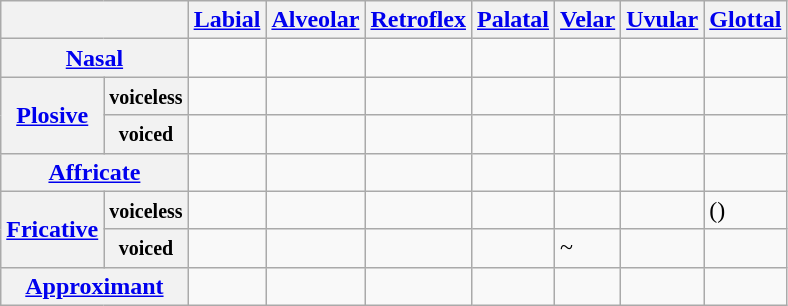<table class="wikitable">
<tr>
<th colspan="2"></th>
<th><a href='#'>Labial</a></th>
<th><a href='#'>Alveolar</a></th>
<th><a href='#'>Retroflex</a></th>
<th><a href='#'>Palatal</a></th>
<th><a href='#'>Velar</a></th>
<th><a href='#'>Uvular</a></th>
<th><a href='#'>Glottal</a></th>
</tr>
<tr>
<th colspan="2"><a href='#'>Nasal</a></th>
<td></td>
<td></td>
<td></td>
<td></td>
<td></td>
<td></td>
<td></td>
</tr>
<tr>
<th rowspan="2"><a href='#'>Plosive</a></th>
<th><small>voiceless</small></th>
<td></td>
<td></td>
<td></td>
<td></td>
<td></td>
<td></td>
<td></td>
</tr>
<tr>
<th><small>voiced</small></th>
<td></td>
<td></td>
<td></td>
<td></td>
<td></td>
<td></td>
<td></td>
</tr>
<tr>
<th colspan="2"><a href='#'>Affricate</a></th>
<td></td>
<td></td>
<td></td>
<td></td>
<td></td>
<td></td>
<td></td>
</tr>
<tr>
<th rowspan="2"><a href='#'>Fricative</a></th>
<th><small>voiceless</small></th>
<td></td>
<td></td>
<td></td>
<td></td>
<td></td>
<td></td>
<td>()</td>
</tr>
<tr>
<th><small>voiced</small></th>
<td></td>
<td></td>
<td></td>
<td></td>
<td> ~ </td>
<td></td>
<td></td>
</tr>
<tr>
<th colspan="2"><a href='#'>Approximant</a></th>
<td></td>
<td></td>
<td></td>
<td> </td>
<td></td>
<td></td>
<td></td>
</tr>
</table>
